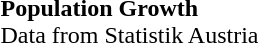<table>
<tr>
<td><br><div><strong>Population Growth</strong><br>
Data from Statistik Austria </div>
</td>
</tr>
</table>
